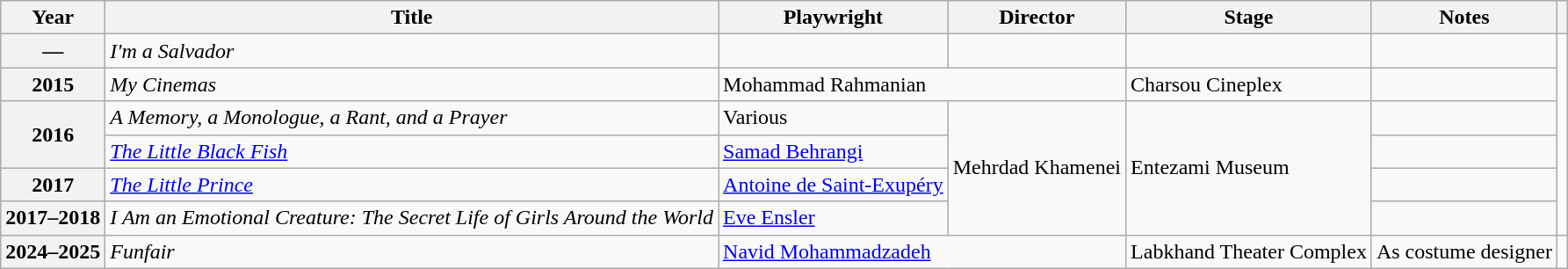<table class="wikitable plainrowheaders sortable"  style=font-size:100%>
<tr>
<th scope="col">Year</th>
<th scope="col">Title</th>
<th scope="col">Playwright</th>
<th scope="col">Director</th>
<th>Stage</th>
<th>Notes</th>
<th scope="col" class="unsortable"></th>
</tr>
<tr>
<th scope="row">—</th>
<td><em>I'm a Salvador</em></td>
<td></td>
<td></td>
<td></td>
<td></td>
<td rowspan="6"></td>
</tr>
<tr>
<th scope="row">2015</th>
<td><em>My Cinemas</em></td>
<td colspan="2">Mohammad Rahmanian</td>
<td>Charsou Cineplex</td>
<td></td>
</tr>
<tr>
<th scope="row" rowspan="2">2016</th>
<td><em>A Memory, a Monologue, a Rant, and a Prayer</em></td>
<td>Various</td>
<td rowspan="4">Mehrdad Khamenei</td>
<td rowspan="4">Entezami Museum</td>
<td></td>
</tr>
<tr>
<td><em><a href='#'>The Little Black Fish</a></em></td>
<td><a href='#'>Samad Behrangi</a></td>
<td></td>
</tr>
<tr>
<th scope="row">2017</th>
<td><em><a href='#'>The Little Prince</a></em></td>
<td><a href='#'>Antoine de Saint-Exupéry</a></td>
<td></td>
</tr>
<tr>
<th scope=row>2017–2018</th>
<td><em>I Am an Emotional Creature: The Secret Life of Girls Around the World</em></td>
<td><a href='#'>Eve Ensler</a></td>
<td></td>
</tr>
<tr>
<th scope=row>2024–2025</th>
<td><em>Funfair</em></td>
<td colspan="2"><a href='#'>Navid Mohammadzadeh</a></td>
<td>Labkhand Theater Complex</td>
<td>As costume designer</td>
<td></td>
</tr>
</table>
